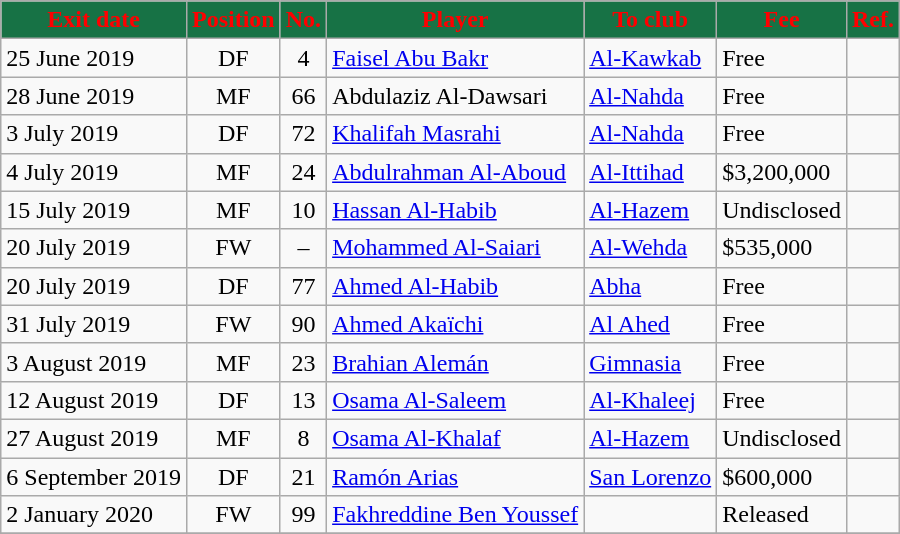<table class="wikitable sortable">
<tr>
<th style="background:#177245; color:red;"><strong>Exit date</strong></th>
<th style="background:#177245; color:red;"><strong>Position</strong></th>
<th style="background:#177245; color:red;"><strong>No.</strong></th>
<th style="background:#177245; color:red;"><strong>Player</strong></th>
<th style="background:#177245; color:red;"><strong>To club</strong></th>
<th style="background:#177245; color:red;"><strong>Fee</strong></th>
<th style="background:#177245; color:red;"><strong>Ref.</strong></th>
</tr>
<tr>
<td>25 June 2019</td>
<td style="text-align:center;">DF</td>
<td style="text-align:center;">4</td>
<td style="text-align:left;"> <a href='#'>Faisel Abu Bakr</a></td>
<td style="text-align:left;"> <a href='#'>Al-Kawkab</a></td>
<td> Free</td>
<td></td>
</tr>
<tr>
<td>28 June 2019</td>
<td style="text-align:center;">MF</td>
<td style="text-align:center;">66</td>
<td style="text-align:left;"> Abdulaziz Al-Dawsari</td>
<td style="text-align:left;"> <a href='#'>Al-Nahda</a></td>
<td> Free</td>
<td></td>
</tr>
<tr>
<td>3 July 2019</td>
<td style="text-align:center;">DF</td>
<td style="text-align:center;">72</td>
<td style="text-align:left;"> <a href='#'>Khalifah Masrahi</a></td>
<td style="text-align:left;"> <a href='#'>Al-Nahda</a></td>
<td> Free</td>
<td></td>
</tr>
<tr>
<td>4 July 2019</td>
<td style="text-align:center;">MF</td>
<td style="text-align:center;">24</td>
<td style="text-align:left;"> <a href='#'>Abdulrahman Al-Aboud</a></td>
<td style="text-align:left;"> <a href='#'>Al-Ittihad</a></td>
<td>$3,200,000</td>
<td></td>
</tr>
<tr>
<td>15 July 2019</td>
<td style="text-align:center;">MF</td>
<td style="text-align:center;">10</td>
<td style="text-align:left;"> <a href='#'>Hassan Al-Habib</a></td>
<td style="text-align:left;"> <a href='#'>Al-Hazem</a></td>
<td>Undisclosed</td>
<td></td>
</tr>
<tr>
<td>20 July 2019</td>
<td style="text-align:center;">FW</td>
<td style="text-align:center;">–</td>
<td style="text-align:left;"> <a href='#'>Mohammed Al-Saiari</a></td>
<td style="text-align:left;"> <a href='#'>Al-Wehda</a></td>
<td>$535,000</td>
<td></td>
</tr>
<tr>
<td>20 July 2019</td>
<td style="text-align:center;">DF</td>
<td style="text-align:center;">77</td>
<td style="text-align:left;"> <a href='#'>Ahmed Al-Habib</a></td>
<td style="text-align:left;"> <a href='#'>Abha</a></td>
<td>Free</td>
<td></td>
</tr>
<tr>
<td>31 July 2019</td>
<td style="text-align:center;">FW</td>
<td style="text-align:center;">90</td>
<td style="text-align:left;"> <a href='#'>Ahmed Akaïchi</a></td>
<td style="text-align:left;"> <a href='#'>Al Ahed</a></td>
<td>Free</td>
<td></td>
</tr>
<tr>
<td>3 August 2019</td>
<td style="text-align:center;">MF</td>
<td style="text-align:center;">23</td>
<td style="text-align:left;"> <a href='#'>Brahian Alemán</a></td>
<td style="text-align:left;"> <a href='#'>Gimnasia</a></td>
<td>Free</td>
<td></td>
</tr>
<tr>
<td>12 August 2019</td>
<td style="text-align:center;">DF</td>
<td style="text-align:center;">13</td>
<td style="text-align:left;"> <a href='#'>Osama Al-Saleem</a></td>
<td style="text-align:left;"> <a href='#'>Al-Khaleej</a></td>
<td>Free</td>
<td></td>
</tr>
<tr>
<td>27 August 2019</td>
<td style="text-align:center;">MF</td>
<td style="text-align:center;">8</td>
<td style="text-align:left;"> <a href='#'>Osama Al-Khalaf</a></td>
<td style="text-align:left;"> <a href='#'>Al-Hazem</a></td>
<td>Undisclosed</td>
<td></td>
</tr>
<tr>
<td>6 September 2019</td>
<td style="text-align:center;">DF</td>
<td style="text-align:center;">21</td>
<td style="text-align:left;"> <a href='#'>Ramón Arias</a></td>
<td style="text-align:left;"> <a href='#'>San Lorenzo</a></td>
<td>$600,000</td>
<td></td>
</tr>
<tr>
<td>2 January 2020</td>
<td style="text-align:center;">FW</td>
<td style="text-align:center;">99</td>
<td style="text-align:left;"> <a href='#'>Fakhreddine Ben Youssef</a></td>
<td style="text-align:left;"></td>
<td>Released</td>
<td></td>
</tr>
<tr>
</tr>
</table>
